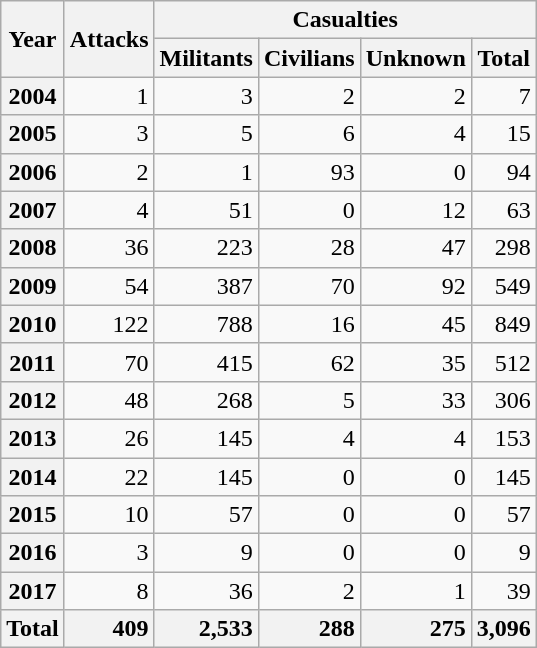<table class="wikitable" style="text-align:right; width:350px;">
<tr>
<th rowspan=2>Year</th>
<th rowspan=2>Attacks</th>
<th colspan=4>Casualties</th>
</tr>
<tr>
<th>Militants</th>
<th>Civilians</th>
<th>Unknown</th>
<th>Total</th>
</tr>
<tr>
<th>2004</th>
<td>1</td>
<td>3</td>
<td>2</td>
<td>2</td>
<td>7</td>
</tr>
<tr>
<th>2005</th>
<td>3</td>
<td>5</td>
<td>6</td>
<td>4</td>
<td>15</td>
</tr>
<tr>
<th>2006</th>
<td>2</td>
<td>1</td>
<td>93</td>
<td>0</td>
<td>94</td>
</tr>
<tr>
<th>2007</th>
<td>4</td>
<td>51</td>
<td>0</td>
<td>12</td>
<td>63</td>
</tr>
<tr>
<th>2008</th>
<td>36</td>
<td>223</td>
<td>28</td>
<td>47</td>
<td>298</td>
</tr>
<tr>
<th>2009</th>
<td>54</td>
<td>387</td>
<td>70</td>
<td>92</td>
<td>549</td>
</tr>
<tr>
<th>2010</th>
<td>122</td>
<td>788</td>
<td>16</td>
<td>45</td>
<td>849</td>
</tr>
<tr>
<th>2011</th>
<td>70</td>
<td>415</td>
<td>62</td>
<td>35</td>
<td>512</td>
</tr>
<tr>
<th>2012</th>
<td>48</td>
<td>268</td>
<td>5</td>
<td>33</td>
<td>306</td>
</tr>
<tr>
<th>2013</th>
<td>26</td>
<td>145</td>
<td>4</td>
<td>4</td>
<td>153</td>
</tr>
<tr>
<th>2014</th>
<td>22</td>
<td>145</td>
<td>0</td>
<td>0</td>
<td>145</td>
</tr>
<tr>
<th>2015</th>
<td>10</td>
<td>57</td>
<td>0</td>
<td>0</td>
<td>57</td>
</tr>
<tr>
<th>2016</th>
<td>3</td>
<td>9</td>
<td>0</td>
<td>0</td>
<td>9</td>
</tr>
<tr>
<th>2017</th>
<td>8</td>
<td>36</td>
<td>2</td>
<td>1</td>
<td>39</td>
</tr>
<tr style="background:#f2f2f2;">
<th>Total</th>
<td><strong>409</strong></td>
<td><strong>2,533</strong></td>
<td><strong>288</strong></td>
<td><strong>275</strong></td>
<td><strong>3,096</strong></td>
</tr>
</table>
